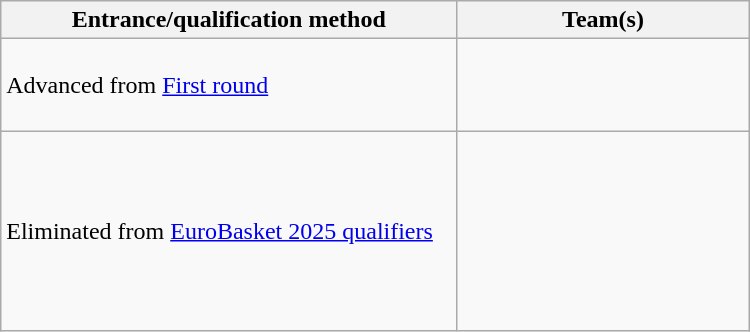<table class="wikitable" style="width: 500px;">
<tr>
<th style="width: 30%;">Entrance/qualification method</th>
<th style="width: 20%;">Team(s)</th>
</tr>
<tr>
<td>Advanced from <a href='#'>First round</a></td>
<td><br><br><br></td>
</tr>
<tr>
<td>Eliminated from <a href='#'>EuroBasket 2025 qualifiers</a></td>
<td><br><br><br><br><br><br><br></td>
</tr>
</table>
